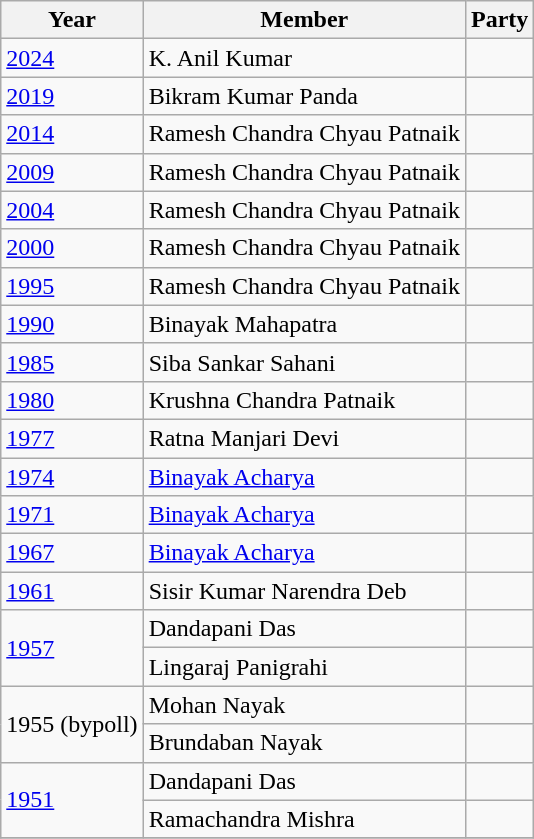<table class="wikitable sortable">
<tr>
<th>Year</th>
<th>Member</th>
<th colspan="2">Party</th>
</tr>
<tr>
<td><a href='#'>2024</a></td>
<td>K. Anil Kumar</td>
<td></td>
</tr>
<tr>
<td><a href='#'>2019</a></td>
<td>Bikram Kumar Panda</td>
<td></td>
</tr>
<tr>
<td><a href='#'>2014</a></td>
<td>Ramesh Chandra Chyau Patnaik</td>
<td></td>
</tr>
<tr>
<td><a href='#'>2009</a></td>
<td>Ramesh Chandra Chyau Patnaik</td>
<td></td>
</tr>
<tr>
<td><a href='#'>2004</a></td>
<td>Ramesh Chandra Chyau Patnaik</td>
<td></td>
</tr>
<tr>
<td><a href='#'>2000</a></td>
<td>Ramesh Chandra Chyau Patnaik</td>
<td></td>
</tr>
<tr>
<td><a href='#'>1995</a></td>
<td>Ramesh Chandra Chyau Patnaik</td>
<td></td>
</tr>
<tr>
<td><a href='#'>1990</a></td>
<td>Binayak Mahapatra</td>
<td></td>
</tr>
<tr>
<td><a href='#'>1985</a></td>
<td>Siba Sankar Sahani</td>
<td></td>
</tr>
<tr>
<td><a href='#'>1980</a></td>
<td>Krushna Chandra Patnaik</td>
<td></td>
</tr>
<tr>
<td><a href='#'>1977</a></td>
<td>Ratna Manjari Devi</td>
<td></td>
</tr>
<tr>
<td><a href='#'>1974</a></td>
<td><a href='#'>Binayak Acharya</a></td>
<td></td>
</tr>
<tr>
<td><a href='#'>1971</a></td>
<td><a href='#'>Binayak Acharya</a></td>
<td></td>
</tr>
<tr>
<td><a href='#'>1967</a></td>
<td><a href='#'>Binayak Acharya</a></td>
<td></td>
</tr>
<tr>
<td><a href='#'>1961</a></td>
<td>Sisir Kumar Narendra Deb</td>
<td></td>
</tr>
<tr>
<td rowspan="2"><a href='#'>1957</a></td>
<td>Dandapani Das</td>
<td></td>
</tr>
<tr>
<td>Lingaraj Panigrahi</td>
<td></td>
</tr>
<tr>
<td rowspan="2">1955 (bypoll)</td>
<td>Mohan Nayak</td>
<td></td>
</tr>
<tr>
<td>Brundaban Nayak</td>
<td></td>
</tr>
<tr>
<td rowspan="2"><a href='#'>1951</a></td>
<td>Dandapani Das</td>
<td></td>
</tr>
<tr>
<td>Ramachandra Mishra</td>
<td></td>
</tr>
<tr>
</tr>
</table>
